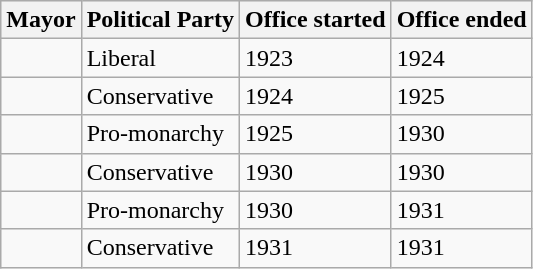<table class="wikitable">
<tr style="background:#efefef;">
<th>Mayor</th>
<th>Political Party</th>
<th>Office started</th>
<th>Office ended</th>
</tr>
<tr>
<td></td>
<td>Liberal</td>
<td>1923</td>
<td>1924</td>
</tr>
<tr>
<td></td>
<td>Conservative</td>
<td>1924</td>
<td>1925</td>
</tr>
<tr>
<td></td>
<td>Pro-monarchy</td>
<td>1925</td>
<td>1930</td>
</tr>
<tr>
<td></td>
<td>Conservative</td>
<td>1930</td>
<td>1930</td>
</tr>
<tr>
<td></td>
<td>Pro-monarchy</td>
<td>1930</td>
<td>1931</td>
</tr>
<tr>
<td></td>
<td>Conservative</td>
<td>1931</td>
<td>1931</td>
</tr>
</table>
